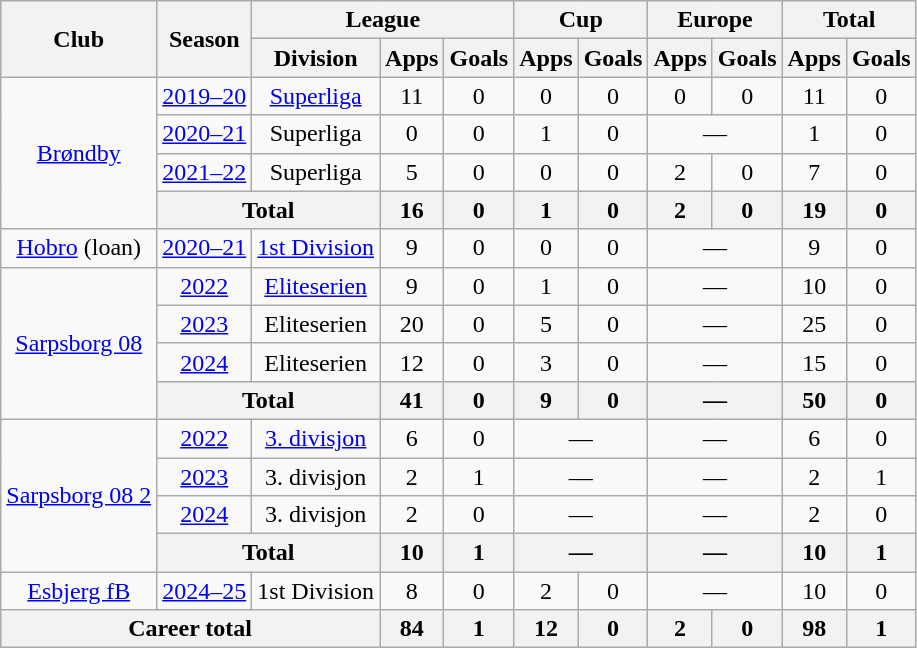<table class="wikitable" style="text-align: center">
<tr>
<th rowspan="2">Club</th>
<th rowspan="2">Season</th>
<th colspan="3">League</th>
<th colspan="2">Cup</th>
<th colspan="2">Europe</th>
<th colspan="3">Total</th>
</tr>
<tr>
<th>Division</th>
<th>Apps</th>
<th>Goals</th>
<th>Apps</th>
<th>Goals</th>
<th>Apps</th>
<th>Goals</th>
<th>Apps</th>
<th>Goals</th>
</tr>
<tr>
<td rowspan="4"><a href='#'>Brøndby</a></td>
<td><a href='#'>2019–20</a></td>
<td><a href='#'>Superliga</a></td>
<td>11</td>
<td>0</td>
<td>0</td>
<td>0</td>
<td>0</td>
<td>0</td>
<td>11</td>
<td>0</td>
</tr>
<tr>
<td><a href='#'>2020–21</a></td>
<td>Superliga</td>
<td>0</td>
<td>0</td>
<td>1</td>
<td>0</td>
<td colspan="2">—</td>
<td>1</td>
<td>0</td>
</tr>
<tr>
<td><a href='#'>2021–22</a></td>
<td>Superliga</td>
<td>5</td>
<td>0</td>
<td>0</td>
<td>0</td>
<td>2</td>
<td>0</td>
<td>7</td>
<td>0</td>
</tr>
<tr>
<th colspan="2">Total</th>
<th>16</th>
<th>0</th>
<th>1</th>
<th>0</th>
<th>2</th>
<th>0</th>
<th>19</th>
<th>0</th>
</tr>
<tr>
<td><a href='#'>Hobro</a> (loan)</td>
<td><a href='#'>2020–21</a></td>
<td><a href='#'>1st Division</a></td>
<td>9</td>
<td>0</td>
<td>0</td>
<td>0</td>
<td colspan="2">—</td>
<td>9</td>
<td>0</td>
</tr>
<tr>
<td rowspan="4"><a href='#'>Sarpsborg 08</a></td>
<td><a href='#'>2022</a></td>
<td><a href='#'>Eliteserien</a></td>
<td>9</td>
<td>0</td>
<td>1</td>
<td>0</td>
<td colspan="2">—</td>
<td>10</td>
<td>0</td>
</tr>
<tr>
<td><a href='#'>2023</a></td>
<td>Eliteserien</td>
<td>20</td>
<td>0</td>
<td>5</td>
<td>0</td>
<td colspan="2">—</td>
<td>25</td>
<td>0</td>
</tr>
<tr>
<td><a href='#'>2024</a></td>
<td>Eliteserien</td>
<td>12</td>
<td>0</td>
<td>3</td>
<td>0</td>
<td colspan="2">—</td>
<td>15</td>
<td>0</td>
</tr>
<tr>
<th colspan="2">Total</th>
<th>41</th>
<th>0</th>
<th>9</th>
<th>0</th>
<th colspan="2">—</th>
<th>50</th>
<th>0</th>
</tr>
<tr>
<td rowspan="4"><a href='#'>Sarpsborg 08 2</a></td>
<td><a href='#'>2022</a></td>
<td><a href='#'>3. divisjon</a></td>
<td>6</td>
<td>0</td>
<td colspan="2">—</td>
<td colspan="2">—</td>
<td>6</td>
<td>0</td>
</tr>
<tr>
<td><a href='#'>2023</a></td>
<td>3. divisjon</td>
<td>2</td>
<td>1</td>
<td colspan="2">—</td>
<td colspan="2">—</td>
<td>2</td>
<td>1</td>
</tr>
<tr>
<td><a href='#'>2024</a></td>
<td>3. divisjon</td>
<td>2</td>
<td>0</td>
<td colspan="2">—</td>
<td colspan="2">—</td>
<td>2</td>
<td>0</td>
</tr>
<tr>
<th colspan="2">Total</th>
<th>10</th>
<th>1</th>
<th colspan="2">—</th>
<th colspan="2">—</th>
<th>10</th>
<th>1</th>
</tr>
<tr>
<td rowspan="1"><a href='#'>Esbjerg fB</a></td>
<td><a href='#'>2024–25</a></td>
<td>1st Division</td>
<td>8</td>
<td>0</td>
<td>2</td>
<td>0</td>
<td colspan="2">—</td>
<td>10</td>
<td>0</td>
</tr>
<tr>
<th colspan="3">Career total</th>
<th>84</th>
<th>1</th>
<th>12</th>
<th>0</th>
<th>2</th>
<th>0</th>
<th>98</th>
<th>1</th>
</tr>
</table>
